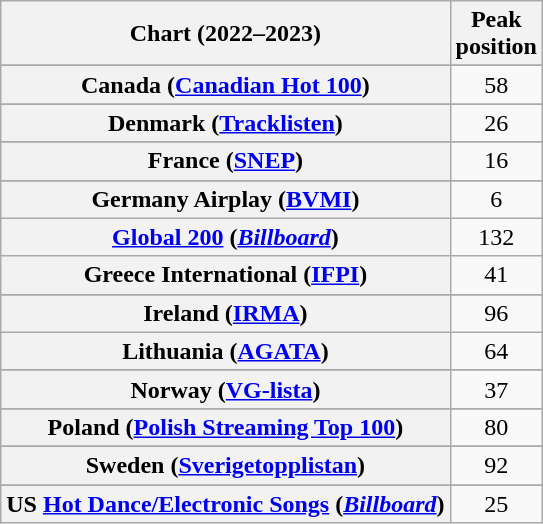<table class="wikitable sortable plainrowheaders" style="text-align:center">
<tr>
<th scope="col">Chart (2022–2023)</th>
<th scope="col">Peak<br>position</th>
</tr>
<tr>
</tr>
<tr>
</tr>
<tr>
</tr>
<tr>
<th scope="row">Canada (<a href='#'>Canadian Hot 100</a>)</th>
<td>58</td>
</tr>
<tr>
</tr>
<tr>
</tr>
<tr>
</tr>
<tr>
<th scope="row">Denmark (<a href='#'>Tracklisten</a>)</th>
<td>26</td>
</tr>
<tr>
</tr>
<tr>
<th scope="row">France (<a href='#'>SNEP</a>)</th>
<td>16</td>
</tr>
<tr>
</tr>
<tr>
<th scope="row">Germany Airplay (<a href='#'>BVMI</a>)</th>
<td>6</td>
</tr>
<tr>
<th scope="row"><a href='#'>Global 200</a> (<em><a href='#'>Billboard</a></em>)</th>
<td>132</td>
</tr>
<tr>
<th scope="row">Greece International (<a href='#'>IFPI</a>)</th>
<td>41</td>
</tr>
<tr>
</tr>
<tr>
</tr>
<tr>
</tr>
<tr>
</tr>
<tr>
<th scope="row">Ireland (<a href='#'>IRMA</a>)</th>
<td>96</td>
</tr>
<tr>
<th scope="row">Lithuania (<a href='#'>AGATA</a>)</th>
<td>64</td>
</tr>
<tr>
</tr>
<tr>
</tr>
<tr>
<th scope="row">Norway (<a href='#'>VG-lista</a>)</th>
<td>37</td>
</tr>
<tr>
</tr>
<tr>
<th scope="row">Poland (<a href='#'>Polish Streaming Top 100</a>)</th>
<td>80</td>
</tr>
<tr>
</tr>
<tr>
</tr>
<tr>
</tr>
<tr>
<th scope="row">Sweden (<a href='#'>Sverigetopplistan</a>)</th>
<td>92</td>
</tr>
<tr>
</tr>
<tr>
</tr>
<tr>
<th scope="row">US <a href='#'>Hot Dance/Electronic Songs</a> (<em><a href='#'>Billboard</a></em>)</th>
<td>25</td>
</tr>
</table>
